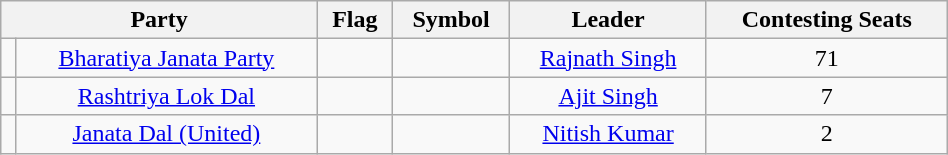<table class="wikitable " width="50%" style="text-align:center">
<tr>
<th colspan="2">Party</th>
<th>Flag</th>
<th>Symbol</th>
<th>Leader</th>
<th>Contesting Seats</th>
</tr>
<tr>
<td></td>
<td><a href='#'>Bharatiya Janata Party</a></td>
<td></td>
<td></td>
<td><a href='#'>Rajnath Singh</a></td>
<td>71</td>
</tr>
<tr>
<td></td>
<td><a href='#'>Rashtriya Lok Dal</a></td>
<td></td>
<td></td>
<td><a href='#'>Ajit Singh</a></td>
<td>7</td>
</tr>
<tr>
<td></td>
<td><a href='#'>Janata Dal (United)</a></td>
<td></td>
<td></td>
<td><a href='#'>Nitish Kumar</a></td>
<td>2</td>
</tr>
</table>
